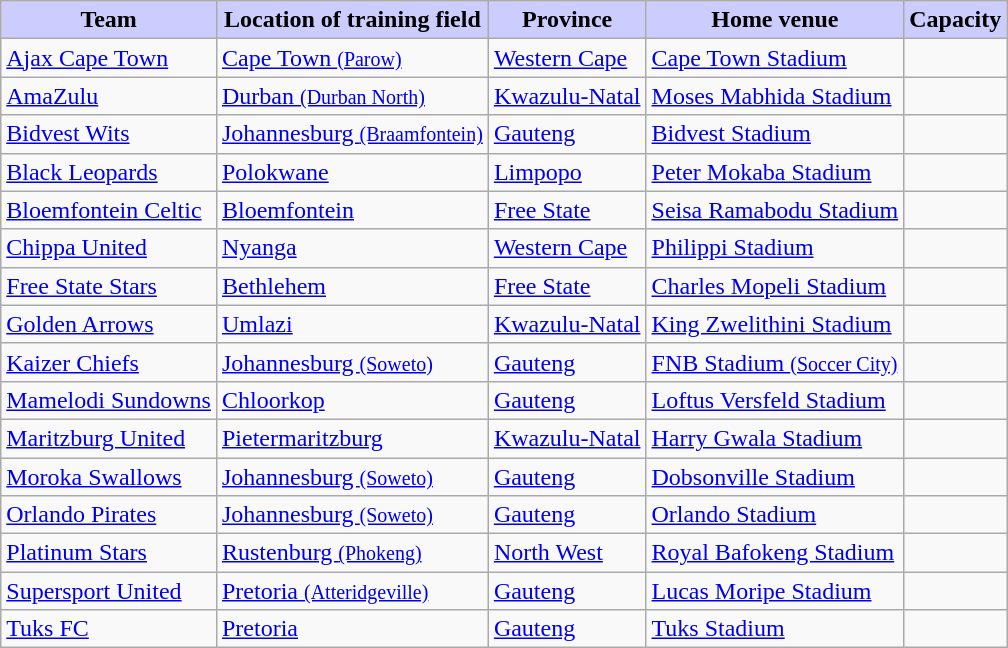<table class="wikitable sortable" style="text-align: left;">
<tr>
<th style=background:#ccccff;>Team</th>
<th style=background:#ccccff;>Location of training field</th>
<th style=background:#ccccff;>Province</th>
<th style=background:#ccccff;>Home venue</th>
<th style=background:#ccccff;>Capacity</th>
</tr>
<tr>
<td><a href='#'>Ajax Cape Town</a></td>
<td><a href='#'>Cape Town <small>(Parow)</small></a></td>
<td><a href='#'>Western Cape</a></td>
<td><a href='#'>Cape Town Stadium</a></td>
<td></td>
</tr>
<tr>
<td><a href='#'>AmaZulu</a></td>
<td><a href='#'>Durban <small>(Durban North)</small></a></td>
<td><a href='#'>Kwazulu-Natal</a></td>
<td><a href='#'>Moses Mabhida Stadium</a></td>
<td></td>
</tr>
<tr>
<td><a href='#'>Bidvest Wits</a></td>
<td><a href='#'>Johannesburg <small>(Braamfontein)</small></a></td>
<td><a href='#'>Gauteng</a></td>
<td><a href='#'>Bidvest Stadium</a></td>
<td></td>
</tr>
<tr>
<td><a href='#'>Black Leopards</a></td>
<td><a href='#'>Polokwane</a></td>
<td><a href='#'>Limpopo</a></td>
<td><a href='#'>Peter Mokaba Stadium</a></td>
<td></td>
</tr>
<tr>
<td><a href='#'>Bloemfontein Celtic</a></td>
<td><a href='#'>Bloemfontein</a></td>
<td><a href='#'>Free State</a></td>
<td><a href='#'>Seisa Ramabodu Stadium</a></td>
<td></td>
</tr>
<tr>
<td><a href='#'>Chippa United</a></td>
<td><a href='#'>Nyanga</a></td>
<td><a href='#'>Western Cape</a></td>
<td><a href='#'>Philippi Stadium</a></td>
<td></td>
</tr>
<tr>
<td><a href='#'>Free State Stars</a></td>
<td><a href='#'>Bethlehem</a></td>
<td><a href='#'>Free State</a></td>
<td><a href='#'>Charles Mopeli Stadium</a></td>
<td></td>
</tr>
<tr>
<td><a href='#'>Golden Arrows</a></td>
<td><a href='#'>Umlazi</a></td>
<td><a href='#'>Kwazulu-Natal</a></td>
<td><a href='#'>King Zwelithini Stadium</a></td>
<td></td>
</tr>
<tr>
<td><a href='#'>Kaizer Chiefs</a></td>
<td><a href='#'>Johannesburg <small>(Soweto)</small></a></td>
<td><a href='#'>Gauteng</a></td>
<td><a href='#'>FNB Stadium <small>(Soccer City)</small></a></td>
<td></td>
</tr>
<tr>
<td><a href='#'>Mamelodi Sundowns</a></td>
<td><a href='#'>Chloorkop</a></td>
<td><a href='#'>Gauteng</a></td>
<td><a href='#'>Loftus Versfeld Stadium</a></td>
<td></td>
</tr>
<tr>
<td><a href='#'>Maritzburg United</a></td>
<td><a href='#'>Pietermaritzburg</a></td>
<td><a href='#'>Kwazulu-Natal</a></td>
<td><a href='#'>Harry Gwala Stadium</a></td>
<td></td>
</tr>
<tr>
<td><a href='#'>Moroka Swallows</a></td>
<td><a href='#'>Johannesburg <small>(Soweto)</small></a></td>
<td><a href='#'>Gauteng</a></td>
<td><a href='#'>Dobsonville Stadium</a></td>
<td></td>
</tr>
<tr>
<td><a href='#'>Orlando Pirates</a></td>
<td><a href='#'>Johannesburg <small>(Soweto)</small></a></td>
<td><a href='#'>Gauteng</a></td>
<td><a href='#'>Orlando Stadium</a></td>
<td></td>
</tr>
<tr>
<td><a href='#'>Platinum Stars</a></td>
<td><a href='#'>Rustenburg <small>(Phokeng)</small></a></td>
<td><a href='#'>North West</a></td>
<td><a href='#'>Royal Bafokeng Stadium</a></td>
<td></td>
</tr>
<tr>
<td><a href='#'>Supersport United</a></td>
<td><a href='#'>Pretoria <small>(Atteridgeville)</small></a></td>
<td><a href='#'>Gauteng</a></td>
<td><a href='#'>Lucas Moripe Stadium</a></td>
<td></td>
</tr>
<tr>
<td><a href='#'>Tuks FC</a></td>
<td><a href='#'>Pretoria</a></td>
<td><a href='#'>Gauteng</a></td>
<td><a href='#'>Tuks Stadium</a></td>
<td></td>
</tr>
</table>
